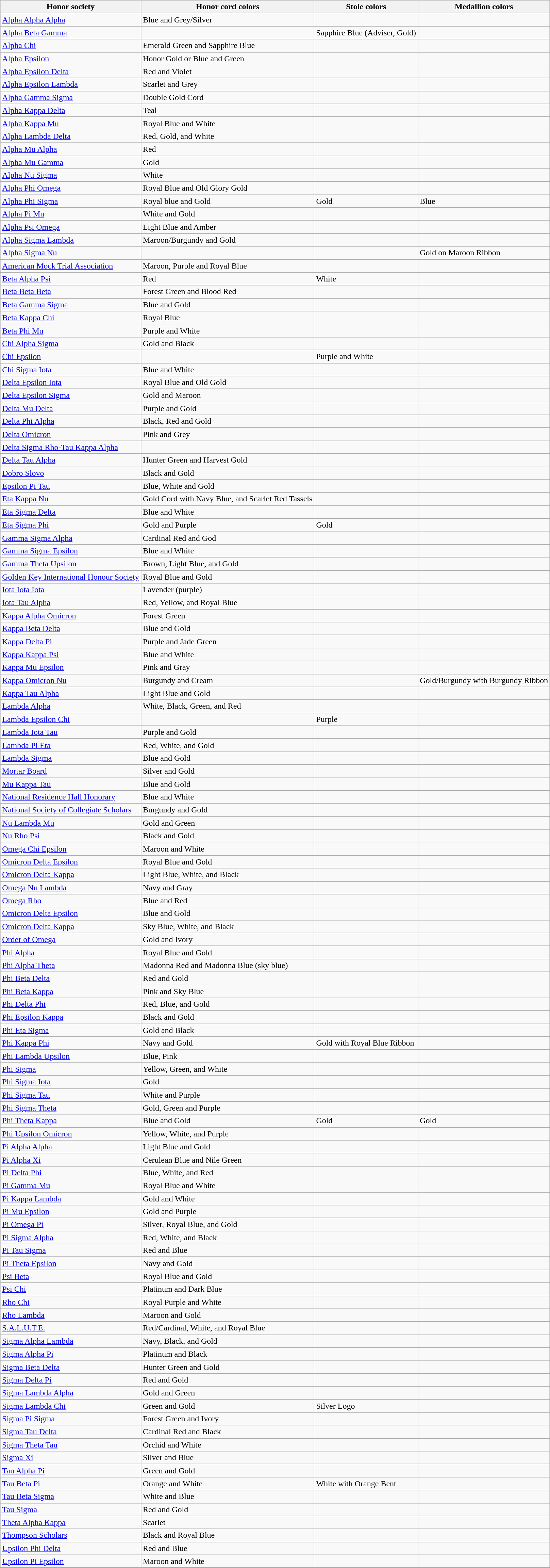<table class="wikitable">
<tr>
<th align=center>Honor society</th>
<th align=center>Honor cord colors</th>
<th>Stole colors</th>
<th>Medallion colors</th>
</tr>
<tr>
<td><a href='#'>Alpha Alpha Alpha</a></td>
<td>Blue and Grey/Silver</td>
<td></td>
<td></td>
</tr>
<tr>
<td><a href='#'>Alpha Beta Gamma</a></td>
<td></td>
<td>Sapphire Blue (Adviser, Gold)</td>
<td></td>
</tr>
<tr>
<td><a href='#'>Alpha Chi</a></td>
<td>Emerald Green and Sapphire Blue</td>
<td></td>
<td></td>
</tr>
<tr>
<td><a href='#'>Alpha Epsilon</a></td>
<td>Honor Gold or Blue and Green</td>
<td></td>
<td></td>
</tr>
<tr>
<td><a href='#'>Alpha Epsilon Delta</a></td>
<td>Red and Violet</td>
<td></td>
<td></td>
</tr>
<tr>
<td><a href='#'>Alpha Epsilon Lambda</a></td>
<td>Scarlet and Grey</td>
<td></td>
<td></td>
</tr>
<tr>
<td><a href='#'>Alpha Gamma Sigma</a></td>
<td>Double Gold Cord</td>
<td></td>
<td></td>
</tr>
<tr>
<td><a href='#'>Alpha Kappa Delta</a></td>
<td>Teal</td>
<td></td>
<td></td>
</tr>
<tr>
<td><a href='#'>Alpha Kappa Mu</a></td>
<td>Royal Blue and White</td>
<td></td>
<td></td>
</tr>
<tr>
<td><a href='#'>Alpha Lambda Delta</a></td>
<td>Red, Gold, and White</td>
<td></td>
<td></td>
</tr>
<tr>
<td><a href='#'>Alpha Mu Alpha</a></td>
<td>Red</td>
<td></td>
<td></td>
</tr>
<tr>
<td><a href='#'>Alpha Mu Gamma</a></td>
<td>Gold</td>
<td></td>
<td></td>
</tr>
<tr>
<td><a href='#'>Alpha Nu Sigma</a></td>
<td>White</td>
<td></td>
<td></td>
</tr>
<tr>
<td><a href='#'>Alpha Phi Omega</a></td>
<td>Royal Blue and Old Glory Gold</td>
<td></td>
<td></td>
</tr>
<tr>
<td><a href='#'>Alpha Phi Sigma</a></td>
<td>Royal blue and Gold</td>
<td>Gold</td>
<td>Blue</td>
</tr>
<tr>
<td><a href='#'>Alpha Pi Mu</a></td>
<td>White and Gold</td>
<td></td>
<td></td>
</tr>
<tr>
<td><a href='#'>Alpha Psi Omega</a></td>
<td>Light Blue and Amber</td>
<td></td>
<td></td>
</tr>
<tr>
<td><a href='#'>Alpha Sigma Lambda</a></td>
<td>Maroon/Burgundy and Gold</td>
<td></td>
<td></td>
</tr>
<tr>
<td><a href='#'>Alpha Sigma Nu</a></td>
<td></td>
<td></td>
<td>Gold on Maroon Ribbon</td>
</tr>
<tr>
<td><a href='#'>American Mock Trial Association</a></td>
<td>Maroon, Purple and Royal Blue</td>
<td></td>
<td></td>
</tr>
<tr>
<td><a href='#'>Beta Alpha Psi</a></td>
<td>Red</td>
<td>White</td>
<td></td>
</tr>
<tr>
<td><a href='#'>Beta Beta Beta</a></td>
<td>Forest Green and Blood Red</td>
<td></td>
<td></td>
</tr>
<tr>
<td><a href='#'>Beta Gamma Sigma</a></td>
<td>Blue and Gold</td>
<td></td>
<td></td>
</tr>
<tr>
<td><a href='#'>Beta Kappa Chi</a></td>
<td>Royal Blue</td>
<td></td>
<td></td>
</tr>
<tr>
<td><a href='#'>Beta Phi Mu</a></td>
<td>Purple and White</td>
<td></td>
<td></td>
</tr>
<tr>
<td><a href='#'>Chi Alpha Sigma</a></td>
<td>Gold and Black</td>
<td></td>
<td></td>
</tr>
<tr>
<td><a href='#'>Chi Epsilon</a></td>
<td></td>
<td>Purple and White</td>
<td></td>
</tr>
<tr>
<td><a href='#'>Chi Sigma Iota</a></td>
<td>Blue and White</td>
<td></td>
<td></td>
</tr>
<tr>
<td><a href='#'>Delta Epsilon Iota</a></td>
<td>Royal Blue and Old Gold</td>
<td></td>
<td></td>
</tr>
<tr>
<td><a href='#'>Delta Epsilon Sigma</a></td>
<td>Gold and Maroon</td>
<td></td>
<td></td>
</tr>
<tr>
<td><a href='#'>Delta Mu Delta</a></td>
<td>Purple and Gold</td>
<td></td>
<td></td>
</tr>
<tr>
<td><a href='#'>Delta Phi Alpha</a></td>
<td>Black, Red and Gold</td>
<td></td>
<td></td>
</tr>
<tr>
<td><a href='#'>Delta Omicron</a></td>
<td>Pink and Grey</td>
<td></td>
<td></td>
</tr>
<tr>
<td><a href='#'>Delta Sigma Rho-Tau Kappa Alpha</a></td>
<td></td>
<td></td>
<td></td>
</tr>
<tr>
<td><a href='#'>Delta Tau Alpha</a></td>
<td>Hunter Green and Harvest Gold</td>
<td></td>
<td></td>
</tr>
<tr>
<td><a href='#'>Dobro Slovo</a></td>
<td>Black and Gold</td>
<td></td>
<td></td>
</tr>
<tr>
<td><a href='#'>Epsilon Pi Tau</a></td>
<td>Blue, White and Gold</td>
<td></td>
<td></td>
</tr>
<tr>
<td><a href='#'>Eta Kappa Nu</a></td>
<td>Gold Cord with Navy Blue, and Scarlet Red Tassels</td>
<td></td>
<td></td>
</tr>
<tr>
<td><a href='#'>Eta Sigma Delta</a></td>
<td>Blue and White</td>
<td></td>
<td></td>
</tr>
<tr>
<td><a href='#'>Eta Sigma Phi</a></td>
<td>Gold and Purple</td>
<td>Gold</td>
<td></td>
</tr>
<tr>
<td><a href='#'>Gamma Sigma Alpha</a></td>
<td>Cardinal Red and God</td>
<td></td>
<td></td>
</tr>
<tr>
<td><a href='#'>Gamma Sigma Epsilon</a></td>
<td>Blue and White</td>
<td></td>
<td></td>
</tr>
<tr>
<td><a href='#'>Gamma Theta Upsilon</a></td>
<td>Brown, Light Blue, and Gold</td>
<td></td>
<td></td>
</tr>
<tr>
<td><a href='#'>Golden Key International Honour Society</a></td>
<td>Royal Blue and Gold</td>
<td></td>
<td></td>
</tr>
<tr>
<td><a href='#'>Iota Iota Iota</a></td>
<td>Lavender (purple)</td>
<td></td>
<td></td>
</tr>
<tr>
<td><a href='#'>Iota Tau Alpha</a></td>
<td>Red, Yellow, and Royal Blue</td>
<td></td>
<td></td>
</tr>
<tr>
<td><a href='#'>Kappa Alpha Omicron</a></td>
<td>Forest Green</td>
<td></td>
<td></td>
</tr>
<tr>
<td><a href='#'>Kappa Beta Delta</a></td>
<td>Blue and Gold</td>
<td></td>
<td></td>
</tr>
<tr>
<td><a href='#'>Kappa Delta Pi</a></td>
<td>Purple and Jade Green</td>
<td></td>
<td></td>
</tr>
<tr>
<td><a href='#'>Kappa Kappa Psi</a></td>
<td>Blue and White</td>
<td></td>
<td></td>
</tr>
<tr>
<td><a href='#'>Kappa Mu Epsilon</a></td>
<td>Pink and Gray</td>
<td></td>
<td></td>
</tr>
<tr>
<td><a href='#'>Kappa Omicron Nu</a></td>
<td>Burgundy and Cream</td>
<td></td>
<td>Gold/Burgundy with Burgundy Ribbon</td>
</tr>
<tr>
<td><a href='#'>Kappa Tau Alpha</a></td>
<td>Light Blue and Gold</td>
<td></td>
<td></td>
</tr>
<tr>
<td><a href='#'>Lambda Alpha</a></td>
<td>White, Black, Green, and Red</td>
<td></td>
<td></td>
</tr>
<tr>
<td><a href='#'>Lambda Epsilon Chi</a></td>
<td></td>
<td>Purple</td>
<td></td>
</tr>
<tr>
<td><a href='#'>Lambda Iota Tau</a></td>
<td>Purple and Gold</td>
<td></td>
<td></td>
</tr>
<tr>
<td><a href='#'>Lambda Pi Eta</a></td>
<td>Red, White, and Gold</td>
<td></td>
<td></td>
</tr>
<tr>
<td><a href='#'>Lambda Sigma</a></td>
<td>Blue and Gold</td>
<td></td>
<td></td>
</tr>
<tr>
<td><a href='#'>Mortar Board</a></td>
<td>Silver and Gold</td>
<td></td>
<td></td>
</tr>
<tr>
<td><a href='#'>Mu Kappa Tau</a></td>
<td>Blue and Gold</td>
<td></td>
<td></td>
</tr>
<tr>
<td><a href='#'>National Residence Hall Honorary</a></td>
<td>Blue and White</td>
<td></td>
<td></td>
</tr>
<tr>
<td><a href='#'>National Society of Collegiate Scholars</a></td>
<td>Burgundy and Gold</td>
<td></td>
<td></td>
</tr>
<tr>
<td><a href='#'>Nu Lambda Mu</a></td>
<td>Gold and Green</td>
<td></td>
<td></td>
</tr>
<tr>
<td><a href='#'>Nu Rho Psi</a></td>
<td>Black and Gold</td>
<td></td>
<td></td>
</tr>
<tr>
<td><a href='#'>Omega Chi Epsilon</a></td>
<td>Maroon and White</td>
<td></td>
<td></td>
</tr>
<tr>
<td><a href='#'>Omicron Delta Epsilon</a></td>
<td>Royal Blue and Gold</td>
<td></td>
<td></td>
</tr>
<tr>
<td><a href='#'>Omicron Delta Kappa</a></td>
<td>Light Blue, White, and Black</td>
<td></td>
<td></td>
</tr>
<tr>
<td><a href='#'>Omega Nu Lambda</a></td>
<td>Navy and Gray</td>
<td></td>
<td></td>
</tr>
<tr>
<td><a href='#'>Omega Rho</a></td>
<td>Blue and Red</td>
<td></td>
<td></td>
</tr>
<tr>
<td><a href='#'>Omicron Delta Epsilon</a></td>
<td>Blue and Gold</td>
<td></td>
<td></td>
</tr>
<tr>
<td><a href='#'>Omicron Delta Kappa</a></td>
<td>Sky Blue, White, and Black</td>
<td></td>
<td></td>
</tr>
<tr>
<td><a href='#'>Order of Omega</a></td>
<td>Gold and Ivory</td>
<td></td>
<td></td>
</tr>
<tr>
<td><a href='#'>Phi Alpha</a></td>
<td>Royal Blue and Gold</td>
<td></td>
<td></td>
</tr>
<tr>
<td><a href='#'>Phi Alpha Theta</a></td>
<td>Madonna Red and Madonna Blue (sky blue)</td>
<td></td>
<td></td>
</tr>
<tr>
<td><a href='#'>Phi Beta Delta</a></td>
<td>Red and Gold</td>
<td></td>
<td></td>
</tr>
<tr>
<td><a href='#'>Phi Beta Kappa</a></td>
<td>Pink and Sky Blue</td>
<td></td>
<td></td>
</tr>
<tr>
<td><a href='#'>Phi Delta Phi</a></td>
<td>Red, Blue, and Gold</td>
<td></td>
<td></td>
</tr>
<tr>
<td><a href='#'>Phi Epsilon Kappa</a></td>
<td>Black and Gold</td>
<td></td>
<td></td>
</tr>
<tr>
<td><a href='#'>Phi Eta Sigma</a></td>
<td>Gold and Black</td>
<td></td>
<td></td>
</tr>
<tr>
<td><a href='#'>Phi Kappa Phi</a></td>
<td>Navy and Gold</td>
<td>Gold with Royal Blue Ribbon</td>
<td></td>
</tr>
<tr>
<td><a href='#'>Phi Lambda Upsilon</a></td>
<td>Blue, Pink</td>
<td></td>
<td></td>
</tr>
<tr>
<td><a href='#'>Phi Sigma</a></td>
<td>Yellow, Green, and White</td>
<td></td>
<td></td>
</tr>
<tr>
<td><a href='#'>Phi Sigma Iota</a></td>
<td>Gold</td>
<td></td>
<td></td>
</tr>
<tr>
<td><a href='#'>Phi Sigma Tau</a></td>
<td>White and Purple</td>
<td></td>
<td></td>
</tr>
<tr>
<td><a href='#'>Phi Sigma Theta</a></td>
<td>Gold, Green and Purple</td>
<td></td>
<td></td>
</tr>
<tr>
<td><a href='#'>Phi Theta Kappa</a></td>
<td>Blue and Gold</td>
<td>Gold</td>
<td>Gold</td>
</tr>
<tr>
<td><a href='#'>Phi Upsilon Omicron</a></td>
<td>Yellow, White, and Purple</td>
<td></td>
<td></td>
</tr>
<tr>
<td><a href='#'>Pi Alpha Alpha</a></td>
<td>Light Blue and Gold</td>
<td></td>
<td></td>
</tr>
<tr>
<td><a href='#'>Pi Alpha Xi</a></td>
<td>Cerulean Blue and Nile Green</td>
<td></td>
<td></td>
</tr>
<tr>
<td><a href='#'>Pi Delta Phi</a></td>
<td>Blue, White, and Red</td>
<td></td>
<td></td>
</tr>
<tr>
<td><a href='#'>Pi Gamma Mu</a></td>
<td>Royal Blue and White</td>
<td></td>
<td></td>
</tr>
<tr>
<td><a href='#'>Pi Kappa Lambda</a></td>
<td>Gold and White</td>
<td></td>
<td></td>
</tr>
<tr>
<td><a href='#'>Pi Mu Epsilon</a></td>
<td>Gold and Purple</td>
<td></td>
<td></td>
</tr>
<tr>
<td><a href='#'>Pi Omega Pi</a></td>
<td>Silver, Royal Blue, and Gold</td>
<td></td>
<td></td>
</tr>
<tr>
<td><a href='#'>Pi Sigma Alpha</a></td>
<td>Red, White, and Black</td>
<td></td>
<td></td>
</tr>
<tr>
<td><a href='#'>Pi Tau Sigma</a></td>
<td>Red and Blue</td>
<td></td>
<td></td>
</tr>
<tr>
<td><a href='#'>Pi Theta Epsilon</a></td>
<td>Navy and Gold</td>
<td></td>
<td></td>
</tr>
<tr>
<td><a href='#'>Psi Beta</a></td>
<td>Royal Blue and Gold</td>
<td></td>
<td></td>
</tr>
<tr>
<td><a href='#'>Psi Chi</a></td>
<td>Platinum and Dark Blue</td>
<td></td>
<td></td>
</tr>
<tr>
<td><a href='#'>Rho Chi</a></td>
<td>Royal Purple and White</td>
<td></td>
<td></td>
</tr>
<tr>
<td><a href='#'>Rho Lambda</a></td>
<td>Maroon and Gold</td>
<td></td>
<td></td>
</tr>
<tr>
<td><a href='#'>S.A.L.U.T.E.</a></td>
<td>Red/Cardinal, White, and Royal Blue</td>
<td></td>
<td></td>
</tr>
<tr>
<td><a href='#'>Sigma Alpha Lambda</a></td>
<td>Navy, Black, and Gold</td>
<td></td>
<td></td>
</tr>
<tr>
<td><a href='#'>Sigma Alpha Pi</a></td>
<td>Platinum and Black</td>
<td></td>
<td></td>
</tr>
<tr>
<td><a href='#'>Sigma Beta Delta</a></td>
<td>Hunter Green and Gold</td>
<td></td>
<td></td>
</tr>
<tr>
<td><a href='#'>Sigma Delta Pi</a></td>
<td>Red and Gold</td>
<td></td>
<td></td>
</tr>
<tr>
<td><a href='#'>Sigma Lambda Alpha</a></td>
<td>Gold and Green</td>
<td></td>
<td></td>
</tr>
<tr>
<td><a href='#'>Sigma Lambda Chi</a></td>
<td>Green and Gold</td>
<td>Silver Logo</td>
<td></td>
</tr>
<tr>
<td><a href='#'>Sigma Pi Sigma</a></td>
<td>Forest Green and Ivory</td>
<td></td>
<td></td>
</tr>
<tr>
<td><a href='#'>Sigma Tau Delta</a></td>
<td>Cardinal Red and Black</td>
<td></td>
<td></td>
</tr>
<tr>
<td><a href='#'>Sigma Theta Tau</a></td>
<td>Orchid and White</td>
<td></td>
<td></td>
</tr>
<tr>
<td><a href='#'>Sigma Xi</a></td>
<td>Silver and Blue</td>
<td></td>
<td></td>
</tr>
<tr>
<td><a href='#'>Tau Alpha Pi</a></td>
<td>Green and Gold</td>
<td></td>
<td></td>
</tr>
<tr>
<td><a href='#'>Tau Beta Pi</a></td>
<td>Orange and White</td>
<td>White with Orange Bent</td>
<td></td>
</tr>
<tr>
<td><a href='#'>Tau Beta Sigma</a></td>
<td>White and Blue</td>
<td></td>
<td></td>
</tr>
<tr>
<td><a href='#'>Tau Sigma</a></td>
<td>Red and Gold</td>
<td></td>
<td></td>
</tr>
<tr>
<td><a href='#'>Theta Alpha Kappa</a></td>
<td>Scarlet</td>
<td></td>
<td></td>
</tr>
<tr>
<td><a href='#'>Thompson Scholars</a></td>
<td>Black and Royal Blue</td>
<td></td>
<td></td>
</tr>
<tr>
<td><a href='#'>Upsilon Phi Delta</a></td>
<td>Red and Blue</td>
<td></td>
<td></td>
</tr>
<tr>
<td><a href='#'>Upsilon Pi Epsilon</a></td>
<td>Maroon and White</td>
<td></td>
<td></td>
</tr>
</table>
